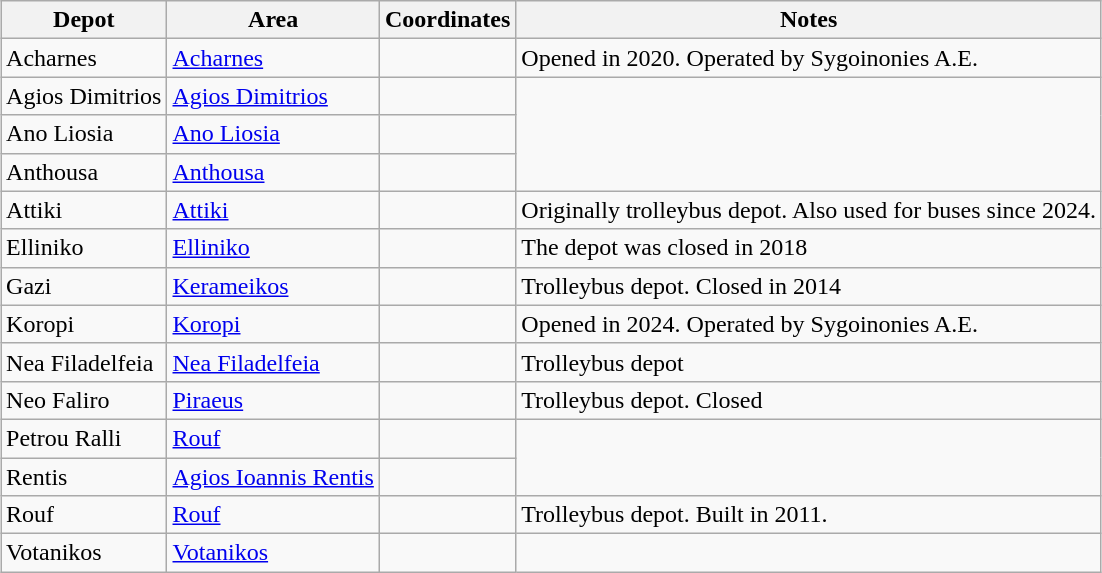<table cellpadding="5" style="margin:0 auto; text-align:left;"  class="wikitable sortable">
<tr>
<th>Depot</th>
<th>Area</th>
<th>Coordinates</th>
<th>Notes</th>
</tr>
<tr>
<td>Acharnes</td>
<td><a href='#'>Acharnes</a></td>
<td></td>
<td>Opened in 2020. Operated by Sygoinonies A.E.</td>
</tr>
<tr>
<td>Agios Dimitrios</td>
<td><a href='#'>Agios Dimitrios</a></td>
<td></td>
</tr>
<tr>
<td>Ano Liosia</td>
<td><a href='#'>Ano Liosia</a></td>
<td></td>
</tr>
<tr>
<td>Anthousa</td>
<td><a href='#'>Anthousa</a></td>
<td></td>
</tr>
<tr>
<td>Attiki</td>
<td><a href='#'>Attiki</a></td>
<td></td>
<td>Originally trolleybus depot. Also used for buses since 2024.</td>
</tr>
<tr>
<td>Elliniko</td>
<td><a href='#'>Elliniko</a></td>
<td></td>
<td>The depot was closed in 2018</td>
</tr>
<tr>
<td>Gazi</td>
<td><a href='#'>Kerameikos</a></td>
<td></td>
<td>Trolleybus depot. Closed in 2014</td>
</tr>
<tr>
<td>Koropi</td>
<td><a href='#'>Koropi</a></td>
<td></td>
<td>Opened in 2024. Operated by Sygoinonies A.E.</td>
</tr>
<tr>
<td>Nea Filadelfeia</td>
<td><a href='#'>Nea Filadelfeia</a></td>
<td></td>
<td>Trolleybus depot</td>
</tr>
<tr>
<td>Neo Faliro</td>
<td><a href='#'>Piraeus</a></td>
<td></td>
<td>Trolleybus depot. Closed</td>
</tr>
<tr>
<td>Petrou Ralli</td>
<td><a href='#'>Rouf</a></td>
<td></td>
</tr>
<tr>
<td>Rentis</td>
<td><a href='#'>Agios Ioannis Rentis</a></td>
<td></td>
</tr>
<tr>
<td>Rouf</td>
<td><a href='#'>Rouf</a></td>
<td></td>
<td>Trolleybus depot. Built in 2011.</td>
</tr>
<tr>
<td>Votanikos</td>
<td><a href='#'>Votanikos</a></td>
<td></td>
</tr>
</table>
